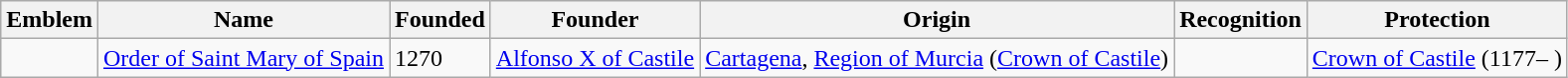<table class="wikitable">
<tr>
<th>Emblem</th>
<th>Name</th>
<th>Founded</th>
<th>Founder</th>
<th>Origin</th>
<th>Recognition</th>
<th>Protection</th>
</tr>
<tr>
<td></td>
<td><a href='#'>Order of Saint Mary of Spain</a></td>
<td>1270</td>
<td><a href='#'>Alfonso X of Castile</a></td>
<td><a href='#'>Cartagena</a>, <a href='#'>Region of Murcia</a> (<a href='#'>Crown of Castile</a>)</td>
<td></td>
<td><a href='#'>Crown of Castile</a> (1177– )</td>
</tr>
</table>
